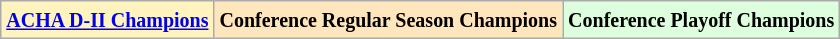<table class="wikitable">
<tr>
<td bgcolor="#FFF3BF"><small><strong><a href='#'>ACHA D-II Champions</a> </strong></small></td>
<td bgcolor="#FFE6BD"><small><strong>Conference Regular Season Champions</strong></small></td>
<td bgcolor="#ddffdd"><small><strong>Conference Playoff Champions</strong></small></td>
</tr>
</table>
